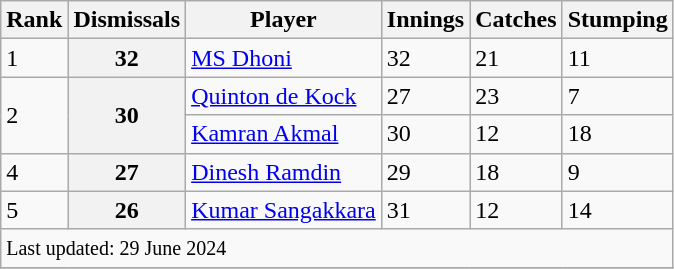<table class="wikitable">
<tr>
<th>Rank</th>
<th>Dismissals</th>
<th>Player</th>
<th>Innings</th>
<th>Catches</th>
<th>Stumping</th>
</tr>
<tr>
<td>1</td>
<th>32</th>
<td> <a href='#'>MS Dhoni</a></td>
<td>32</td>
<td>21</td>
<td>11</td>
</tr>
<tr>
<td rowspan=2>2</td>
<th rowspan=2>30</th>
<td> <a href='#'>Quinton de Kock</a></td>
<td>27</td>
<td>23</td>
<td>7</td>
</tr>
<tr>
<td> <a href='#'>Kamran Akmal</a></td>
<td>30</td>
<td>12</td>
<td>18</td>
</tr>
<tr>
<td>4</td>
<th>27</th>
<td> <a href='#'>Dinesh Ramdin</a></td>
<td>29</td>
<td>18</td>
<td>9</td>
</tr>
<tr>
<td>5</td>
<th>26</th>
<td> <a href='#'>Kumar Sangakkara</a></td>
<td>31</td>
<td>12</td>
<td>14</td>
</tr>
<tr>
<td colspan="6"><small>Last updated: 29 June 2024</small></td>
</tr>
<tr>
</tr>
</table>
